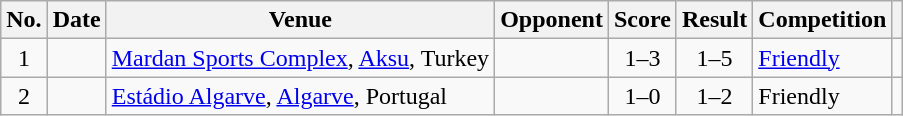<table class="wikitable sortable">
<tr>
<th scope="col">No.</th>
<th scope="col">Date</th>
<th scope="col">Venue</th>
<th scope="col">Opponent</th>
<th scope="col">Score</th>
<th scope="col">Result</th>
<th scope="col">Competition</th>
<th scope="col" class="unsortable"></th>
</tr>
<tr>
<td style="text-align:center">1</td>
<td></td>
<td><a href='#'>Mardan Sports Complex</a>, <a href='#'>Aksu</a>, Turkey</td>
<td></td>
<td style="text-align:center">1–3</td>
<td style="text-align:center">1–5</td>
<td><a href='#'>Friendly</a></td>
<td></td>
</tr>
<tr>
<td style="text-align:center">2</td>
<td></td>
<td><a href='#'>Estádio Algarve</a>, <a href='#'>Algarve</a>, Portugal</td>
<td></td>
<td style="text-align:center">1–0</td>
<td style="text-align:center">1–2</td>
<td>Friendly</td>
<td></td>
</tr>
</table>
